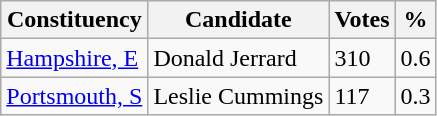<table class="wikitable">
<tr>
<th>Constituency</th>
<th>Candidate</th>
<th>Votes</th>
<th>%</th>
</tr>
<tr>
<td><a href='#'>Hampshire, E</a></td>
<td>Donald Jerrard</td>
<td>310</td>
<td>0.6</td>
</tr>
<tr>
<td><a href='#'>Portsmouth, S</a></td>
<td>Leslie Cummings</td>
<td>117</td>
<td>0.3</td>
</tr>
</table>
